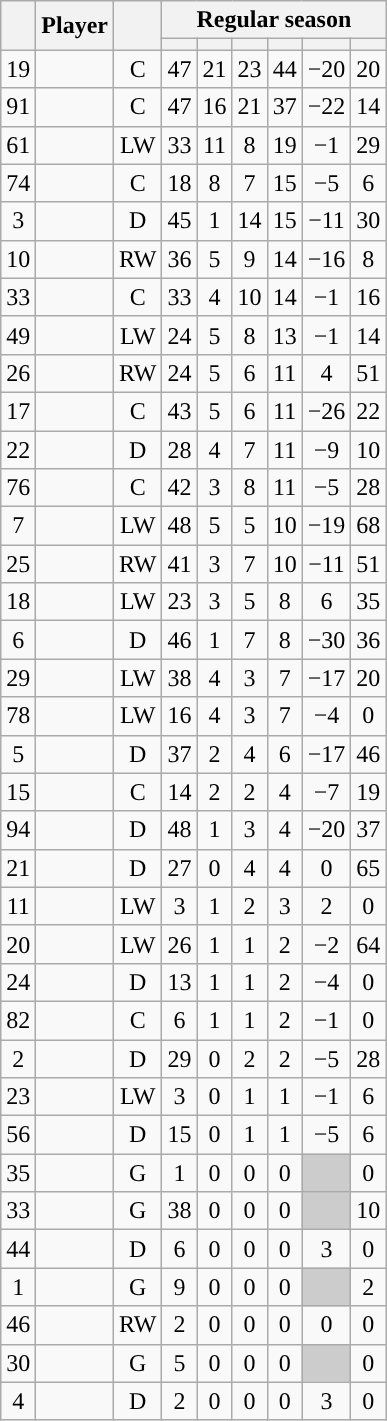<table class="wikitable sortable plainrowheaders" style="text-align:center;">
<tr>
<th scope="col" data-sort-type="number" rowspan="2"></th>
<th scope="col" rowspan="2">Player</th>
<th scope="col" rowspan="2"></th>
<th scope=colgroup colspan=6>Regular season</th>
</tr>
<tr>
<th scope="col" data-sort-type="number"></th>
<th scope="col" data-sort-type="number"></th>
<th scope="col" data-sort-type="number"></th>
<th scope="col" data-sort-type="number"></th>
<th scope="col" data-sort-type="number"></th>
<th scope="col" data-sort-type="number"></th>
</tr>
<tr>
<td scope="row">19</td>
<td align="left"></td>
<td>C</td>
<td>47</td>
<td>21</td>
<td>23</td>
<td>44</td>
<td>−20</td>
<td>20</td>
</tr>
<tr>
<td scope="row">91</td>
<td align="left"></td>
<td>C</td>
<td>47</td>
<td>16</td>
<td>21</td>
<td>37</td>
<td>−22</td>
<td>14</td>
</tr>
<tr>
<td scope="row">61</td>
<td align="left"></td>
<td>LW</td>
<td>33</td>
<td>11</td>
<td>8</td>
<td>19</td>
<td>−1</td>
<td>29</td>
</tr>
<tr>
<td scope="row">74</td>
<td align="left"></td>
<td>C</td>
<td>18</td>
<td>8</td>
<td>7</td>
<td>15</td>
<td>−5</td>
<td>6</td>
</tr>
<tr>
<td scope="row">3</td>
<td align="left"></td>
<td>D</td>
<td>45</td>
<td>1</td>
<td>14</td>
<td>15</td>
<td>−11</td>
<td>30</td>
</tr>
<tr>
<td scope="row">10</td>
<td align="left"></td>
<td>RW</td>
<td>36</td>
<td>5</td>
<td>9</td>
<td>14</td>
<td>−16</td>
<td>8</td>
</tr>
<tr>
<td scope="row">33</td>
<td align="left"></td>
<td>C</td>
<td>33</td>
<td>4</td>
<td>10</td>
<td>14</td>
<td>−1</td>
<td>16</td>
</tr>
<tr>
<td scope="row">49</td>
<td align="left"></td>
<td>LW</td>
<td>24</td>
<td>5</td>
<td>8</td>
<td>13</td>
<td>−1</td>
<td>14</td>
</tr>
<tr>
<td scope="row">26</td>
<td align="left"></td>
<td>RW</td>
<td>24</td>
<td>5</td>
<td>6</td>
<td>11</td>
<td>4</td>
<td>51</td>
</tr>
<tr>
<td scope="row">17</td>
<td align="left"></td>
<td>C</td>
<td>43</td>
<td>5</td>
<td>6</td>
<td>11</td>
<td>−26</td>
<td>22</td>
</tr>
<tr>
<td scope="row">22</td>
<td align="left"></td>
<td>D</td>
<td>28</td>
<td>4</td>
<td>7</td>
<td>11</td>
<td>−9</td>
<td>10</td>
</tr>
<tr>
<td scope="row">76</td>
<td align="left"></td>
<td>C</td>
<td>42</td>
<td>3</td>
<td>8</td>
<td>11</td>
<td>−5</td>
<td>28</td>
</tr>
<tr>
<td scope="row">7</td>
<td align="left"></td>
<td>LW</td>
<td>48</td>
<td>5</td>
<td>5</td>
<td>10</td>
<td>−19</td>
<td>68</td>
</tr>
<tr>
<td scope="row">25</td>
<td align="left"></td>
<td>RW</td>
<td>41</td>
<td>3</td>
<td>7</td>
<td>10</td>
<td>−11</td>
<td>51</td>
</tr>
<tr>
<td scope="row">18</td>
<td align="left"></td>
<td>LW</td>
<td>23</td>
<td>3</td>
<td>5</td>
<td>8</td>
<td>6</td>
<td>35</td>
</tr>
<tr>
<td scope="row">6</td>
<td align="left"></td>
<td>D</td>
<td>46</td>
<td>1</td>
<td>7</td>
<td>8</td>
<td>−30</td>
<td>36</td>
</tr>
<tr>
<td scope="row">29</td>
<td align="left"></td>
<td>LW</td>
<td>38</td>
<td>4</td>
<td>3</td>
<td>7</td>
<td>−17</td>
<td>20</td>
</tr>
<tr>
<td scope="row">78</td>
<td align="left"></td>
<td>LW</td>
<td>16</td>
<td>4</td>
<td>3</td>
<td>7</td>
<td>−4</td>
<td>0</td>
</tr>
<tr>
<td scope="row">5</td>
<td align="left"></td>
<td>D</td>
<td>37</td>
<td>2</td>
<td>4</td>
<td>6</td>
<td>−17</td>
<td>46</td>
</tr>
<tr>
<td scope="row">15</td>
<td align="left"></td>
<td>C</td>
<td>14</td>
<td>2</td>
<td>2</td>
<td>4</td>
<td>−7</td>
<td>19</td>
</tr>
<tr>
<td scope="row">94</td>
<td align="left"></td>
<td>D</td>
<td>48</td>
<td>1</td>
<td>3</td>
<td>4</td>
<td>−20</td>
<td>37</td>
</tr>
<tr>
<td scope="row">21</td>
<td align="left"></td>
<td>D</td>
<td>27</td>
<td>0</td>
<td>4</td>
<td>4</td>
<td>0</td>
<td>65</td>
</tr>
<tr>
<td scope="row">11</td>
<td align="left"></td>
<td>LW</td>
<td>3</td>
<td>1</td>
<td>2</td>
<td>3</td>
<td>2</td>
<td>0</td>
</tr>
<tr>
<td scope="row">20</td>
<td align="left"></td>
<td>LW</td>
<td>26</td>
<td>1</td>
<td>1</td>
<td>2</td>
<td>−2</td>
<td>64</td>
</tr>
<tr>
<td scope="row">24</td>
<td align="left"></td>
<td>D</td>
<td>13</td>
<td>1</td>
<td>1</td>
<td>2</td>
<td>−4</td>
<td>0</td>
</tr>
<tr>
<td scope="row">82</td>
<td align="left"></td>
<td>C</td>
<td>6</td>
<td>1</td>
<td>1</td>
<td>2</td>
<td>−1</td>
<td>0</td>
</tr>
<tr>
<td scope="row">2</td>
<td align="left"></td>
<td>D</td>
<td>29</td>
<td>0</td>
<td>2</td>
<td>2</td>
<td>−5</td>
<td>28</td>
</tr>
<tr>
<td scope="row">23</td>
<td align="left"></td>
<td>LW</td>
<td>3</td>
<td>0</td>
<td>1</td>
<td>1</td>
<td>−1</td>
<td>6</td>
</tr>
<tr>
<td scope="row">56</td>
<td align="left"></td>
<td>D</td>
<td>15</td>
<td>0</td>
<td>1</td>
<td>1</td>
<td>−5</td>
<td>6</td>
</tr>
<tr>
<td scope="row">35</td>
<td align="left"></td>
<td>G</td>
<td>1</td>
<td>0</td>
<td>0</td>
<td>0</td>
<td style="background:#ccc"></td>
<td>0</td>
</tr>
<tr>
<td scope="row">33</td>
<td align="left"></td>
<td>G</td>
<td>38</td>
<td>0</td>
<td>0</td>
<td>0</td>
<td style="background:#ccc"></td>
<td>10</td>
</tr>
<tr>
<td scope="row">44</td>
<td align="left"></td>
<td>D</td>
<td>6</td>
<td>0</td>
<td>0</td>
<td>0</td>
<td>3</td>
<td>0</td>
</tr>
<tr>
<td scope="row">1</td>
<td align="left"></td>
<td>G</td>
<td>9</td>
<td>0</td>
<td>0</td>
<td>0</td>
<td style="background:#ccc"></td>
<td>2</td>
</tr>
<tr>
<td scope="row">46</td>
<td align="left"></td>
<td>RW</td>
<td>2</td>
<td>0</td>
<td>0</td>
<td>0</td>
<td>0</td>
<td>0</td>
</tr>
<tr>
<td scope="row">30</td>
<td align="left"></td>
<td>G</td>
<td>5</td>
<td>0</td>
<td>0</td>
<td>0</td>
<td style="background:#ccc"></td>
<td>0</td>
</tr>
<tr>
<td scope="row">4</td>
<td align="left"></td>
<td>D</td>
<td>2</td>
<td>0</td>
<td>0</td>
<td>0</td>
<td>3</td>
<td>0</td>
</tr>
</table>
